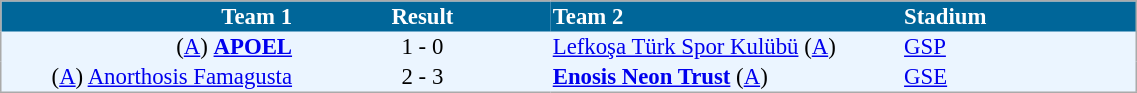<table cellspacing="0" style="background: #EBF5FF; border: 1px #aaa solid; border-collapse: collapse; font-size: 95%;" width=60%>
<tr bgcolor=#006699 style="color:white;">
<th width=25% align="right">Team 1</th>
<th width=22% align="center">Result</th>
<th width=30% align="left">Team 2</th>
<th width=20% align="left">Stadium</th>
</tr>
<tr>
<td align=right>(<a href='#'>A</a>) <strong><a href='#'>APOEL</a></strong></td>
<td align=center>1 - 0</td>
<td align=left><a href='#'>Lefkoşa Türk Spor Kulübü</a> (<a href='#'>A</a>)</td>
<td><a href='#'>GSP</a></td>
</tr>
<tr>
<td align=right>(<a href='#'>A</a>) <a href='#'>Anorthosis Famagusta</a></td>
<td align=center>2 - 3</td>
<td align=left><strong><a href='#'>Enosis Neon Trust</a></strong> (<a href='#'>A</a>)</td>
<td><a href='#'>GSE</a></td>
</tr>
<tr>
</tr>
</table>
